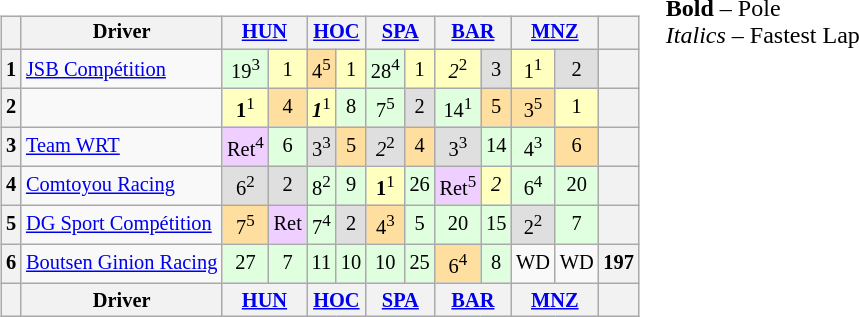<table>
<tr>
<td valign="top"><br><table class="wikitable" align="left" style="font-size: 85%; text-align: center">
<tr>
<th valign="middle"></th>
<th valign="middle">Driver</th>
<th colspan="2"><a href='#'>HUN</a><br></th>
<th colspan="2"><a href='#'>HOC</a><br></th>
<th colspan="2"><a href='#'>SPA</a><br></th>
<th colspan="2"><a href='#'>BAR</a><br></th>
<th colspan="2"><a href='#'>MNZ</a><br></th>
<th valign="middle">  </th>
</tr>
<tr>
<th>1</th>
<td align="left"> <a href='#'>JSB Compétition</a></td>
<td style="background-color:#dfffdf">19<sup>3</sup></td>
<td style="background-color:#ffffbf">1</td>
<td style="background-color:#ffdf9f">4<sup>5</sup></td>
<td style="background-color:#ffffbf">1</td>
<td style="background-color:#dfffdf">28<sup>4</sup></td>
<td style="background-color:#ffffbf">1</td>
<td style="background-color:#ffffbf"><em>2</em><sup>2</sup></td>
<td style="background-color:#dfdfdf">3</td>
<td style="background-color:#ffffbf">1<sup>1</sup></td>
<td style="background-color:#dfdfdf">2</td>
<th></th>
</tr>
<tr>
<th>2</th>
<td align="left"></td>
<td style="background-color:#ffffbf"><strong>1</strong><sup>1</sup></td>
<td style="background-color:#ffdf9f">4</td>
<td style="background-color:#ffffbf"><strong><em>1</em></strong><sup>1</sup></td>
<td style="background-color:#dfffdf">8</td>
<td style="background-color:#dfffdf">7<sup>5</sup></td>
<td style="background-color:#dfdfdf">2</td>
<td style="background-color:#dfffdf">14<sup>1</sup></td>
<td style="background-color:#ffdf9f">5</td>
<td style="background-color:#ffdf9f">3<sup>5</sup></td>
<td style="background-color:#ffffbf">1</td>
<th></th>
</tr>
<tr>
<th>3</th>
<td align="left"> <a href='#'>Team WRT</a></td>
<td style="background-color:#efcfff">Ret<sup>4</sup></td>
<td style="background-color:#dfffdf">6</td>
<td style="background-color:#dfdfdf">3<sup>3</sup></td>
<td style="background-color:#ffdf9f">5</td>
<td style="background-color:#dfdfdf"><em>2</em><sup>2</sup></td>
<td style="background-color:#ffdf9f">4</td>
<td style="background-color:#dfdfdf">3<sup>3</sup></td>
<td style="background-color:#dfffdf">14</td>
<td style="background-color:#dfffdf">4<sup>3</sup></td>
<td style="background-color:#ffdf9f">6</td>
<th></th>
</tr>
<tr>
<th>4</th>
<td align="left"> <a href='#'>Comtoyou Racing</a></td>
<td style="background-color:#dfdfdf">6<sup>2</sup></td>
<td style="background-color:#dfdfdf">2</td>
<td style="background-color:#dfffdf">8<sup>2</sup></td>
<td style="background-color:#dfffdf">9</td>
<td style="background-color:#ffffbf"><strong>1</strong><sup>1</sup></td>
<td style="background-color:#dfffdf">26</td>
<td style="background-color:#efcfff">Ret<sup>5</sup></td>
<td style="background-color:#ffffbf"><em>2</em></td>
<td style="background-color:#dfffdf">6<sup>4</sup></td>
<td style="background-color:#dfffdf">20</td>
<th></th>
</tr>
<tr>
<th>5</th>
<td align="left"> <a href='#'>DG Sport Compétition</a></td>
<td style="background-color:#ffdf9f">7<sup>5</sup></td>
<td style="background-color:#efcfff">Ret</td>
<td style="background-color:#dfffdf">7<sup>4</sup></td>
<td style="background-color:#dfdfdf">2</td>
<td style="background-color:#ffdf9f">4<sup>3</sup></td>
<td style="background-color:#dfffdf">5</td>
<td style="background-color:#dfffdf">20</td>
<td style="background-color:#dfffdf">15</td>
<td style="background-color:#dfdfdf">2<sup>2</sup></td>
<td style="background-color:#dfffdf">7</td>
<th></th>
</tr>
<tr>
<th>6</th>
<td align="left"> <a href='#'>Boutsen Ginion Racing</a></td>
<td style="background-color:#dfffdf">27</td>
<td style="background-color:#dfffdf">7</td>
<td style="background-color:#dfffdf">11</td>
<td style="background-color:#dfffdf">10</td>
<td style="background-color:#dfffdf">10</td>
<td style="background-color:#dfffdf">25</td>
<td style="background-color:#ffdf9f">6<sup>4</sup></td>
<td style="background-color:#dfffdf">8</td>
<td>WD</td>
<td>WD</td>
<th>197</th>
</tr>
<tr valign="top">
<th valign="middle"></th>
<th valign="middle">Driver</th>
<th colspan="2"><a href='#'>HUN</a><br></th>
<th colspan="2"><a href='#'>HOC</a><br></th>
<th colspan="2"><a href='#'>SPA</a><br></th>
<th colspan="2"><a href='#'>BAR</a><br></th>
<th colspan="2"><a href='#'>MNZ</a><br></th>
<th valign="middle">  </th>
</tr>
</table>
</td>
<td valign="top"><br>
<span><strong>Bold</strong> – Pole<br>
<em>Italics</em> – Fastest Lap</span></td>
</tr>
</table>
